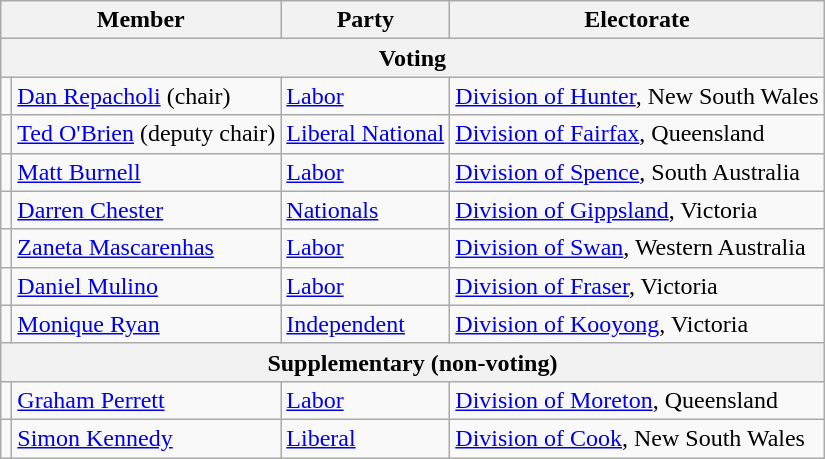<table class="wikitable">
<tr>
<th colspan="2" valign="top">Member</th>
<th valign="top">Party</th>
<th valign="top">Electorate</th>
</tr>
<tr>
<th colspan="4" valign="top">Voting</th>
</tr>
<tr>
<td></td>
<td><a href='#'>Dan Repacholi</a> (chair)</td>
<td><a href='#'>Labor</a></td>
<td><a href='#'>Division of Hunter</a>, New South Wales</td>
</tr>
<tr>
<td></td>
<td><a href='#'>Ted O'Brien</a> (deputy chair)</td>
<td><a href='#'>Liberal National</a></td>
<td><a href='#'>Division of Fairfax</a>, Queensland</td>
</tr>
<tr>
<td></td>
<td><a href='#'>Matt Burnell</a></td>
<td><a href='#'>Labor</a></td>
<td><a href='#'>Division of Spence</a>, South Australia</td>
</tr>
<tr>
<td></td>
<td><a href='#'>Darren Chester</a></td>
<td><a href='#'>Nationals</a></td>
<td><a href='#'>Division of Gippsland</a>, Victoria</td>
</tr>
<tr>
<td></td>
<td><a href='#'>Zaneta Mascarenhas</a></td>
<td><a href='#'>Labor</a></td>
<td><a href='#'>Division of Swan</a>, Western Australia</td>
</tr>
<tr>
<td></td>
<td><a href='#'>Daniel Mulino</a></td>
<td><a href='#'>Labor</a></td>
<td><a href='#'>Division of Fraser</a>, Victoria</td>
</tr>
<tr>
<td></td>
<td><a href='#'>Monique Ryan</a></td>
<td><a href='#'>Independent</a></td>
<td><a href='#'>Division of Kooyong</a>, Victoria</td>
</tr>
<tr>
<th colspan="4" valign="top">Supplementary (non-voting)</th>
</tr>
<tr>
<td></td>
<td><a href='#'>Graham Perrett</a></td>
<td><a href='#'>Labor</a></td>
<td><a href='#'>Division of Moreton</a>, Queensland</td>
</tr>
<tr>
<td></td>
<td><a href='#'>Simon Kennedy</a></td>
<td><a href='#'>Liberal</a></td>
<td><a href='#'>Division of Cook</a>, New South Wales</td>
</tr>
</table>
